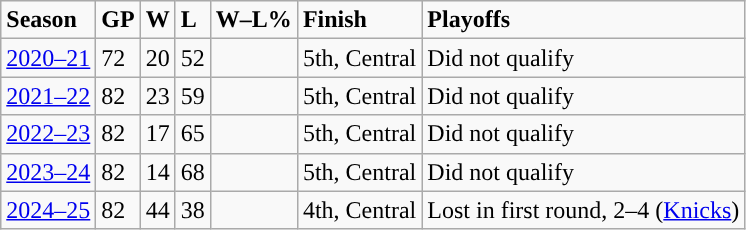<table class="wikitable">
<tr style="font-weight:bold; ">
<td>Season</td>
<td>GP</td>
<td>W</td>
<td>L</td>
<td>W–L%</td>
<td>Finish</td>
<td>Playoffs</td>
</tr>
<tr>
<td><a href='#'>2020–21</a></td>
<td>72</td>
<td>20</td>
<td>52</td>
<td></td>
<td>5th, Central</td>
<td>Did not qualify</td>
</tr>
<tr>
<td><a href='#'>2021–22</a></td>
<td>82</td>
<td>23</td>
<td>59</td>
<td></td>
<td>5th, Central</td>
<td>Did not qualify</td>
</tr>
<tr>
<td><a href='#'>2022–23</a></td>
<td>82</td>
<td>17</td>
<td>65</td>
<td></td>
<td>5th, Central</td>
<td>Did not qualify</td>
</tr>
<tr>
<td><a href='#'>2023–24</a></td>
<td>82</td>
<td>14</td>
<td>68</td>
<td></td>
<td>5th, Central</td>
<td>Did not qualify</td>
</tr>
<tr>
<td><a href='#'>2024–25</a></td>
<td>82</td>
<td>44</td>
<td>38</td>
<td></td>
<td>4th, Central</td>
<td>Lost in first round, 2–4 (<a href='#'>Knicks</a>)</td>
</tr>
</table>
